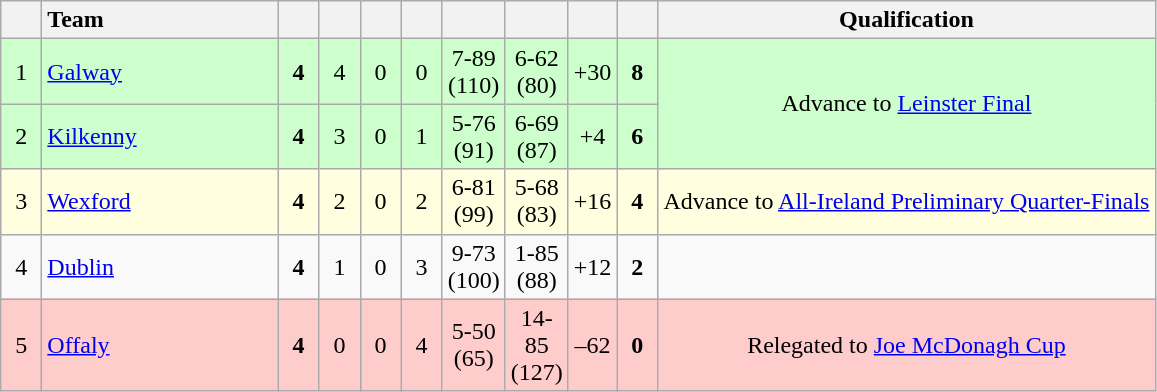<table class="wikitable" style="text-align:center">
<tr>
<th width="20"></th>
<th width="150" style="text-align:left;">Team</th>
<th width="20"></th>
<th width="20"></th>
<th width="20"></th>
<th width="20"></th>
<th width="30"></th>
<th width="30"></th>
<th width="20"></th>
<th width="20"></th>
<th>Qualification</th>
</tr>
<tr style="background:#ccffcc">
<td>1</td>
<td align="left"> <a href='#'>Galway</a></td>
<td><strong>4</strong></td>
<td>4</td>
<td>0</td>
<td>0</td>
<td>7-89 (110)</td>
<td>6-62 (80)</td>
<td>+30</td>
<td><strong>8</strong></td>
<td rowspan="2">Advance to <a href='#'>Leinster Final</a></td>
</tr>
<tr style="background:#ccffcc">
<td>2</td>
<td align="left"> <a href='#'>Kilkenny</a></td>
<td><strong>4</strong></td>
<td>3</td>
<td>0</td>
<td>1</td>
<td>5-76 (91)</td>
<td>6-69 (87)</td>
<td>+4</td>
<td><strong>6</strong></td>
</tr>
<tr style="background:#FFFFE0">
<td>3</td>
<td align="left"> <a href='#'>Wexford</a></td>
<td><strong>4</strong></td>
<td>2</td>
<td>0</td>
<td>2</td>
<td>6-81 (99)</td>
<td>5-68 (83)</td>
<td>+16</td>
<td><strong>4</strong></td>
<td>Advance to <a href='#'>All-Ireland Preliminary Quarter-Finals</a></td>
</tr>
<tr>
<td>4</td>
<td align="left"> <a href='#'>Dublin</a></td>
<td><strong>4</strong></td>
<td>1</td>
<td>0</td>
<td>3</td>
<td>9-73 (100)</td>
<td>1-85 (88)</td>
<td>+12</td>
<td><strong>2</strong></td>
<td></td>
</tr>
<tr style="background:#ffcccc">
<td>5</td>
<td align="left"> <a href='#'>Offaly</a></td>
<td><strong>4</strong></td>
<td>0</td>
<td>0</td>
<td>4</td>
<td>5-50 (65)</td>
<td>14-85 (127)</td>
<td>–62</td>
<td><strong>0</strong></td>
<td>Relegated to <a href='#'>Joe McDonagh Cup</a></td>
</tr>
</table>
